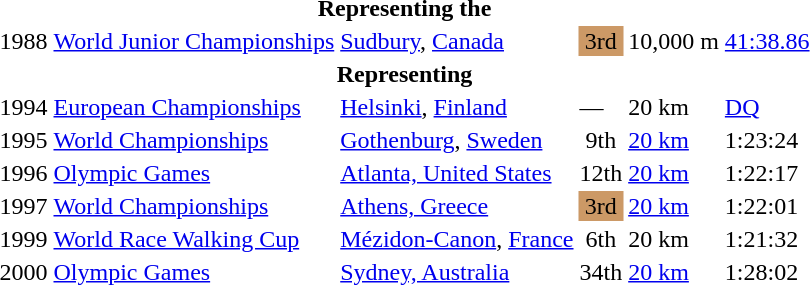<table>
<tr>
<th colspan="6">Representing the </th>
</tr>
<tr>
<td>1988</td>
<td><a href='#'>World Junior Championships</a></td>
<td><a href='#'>Sudbury</a>, <a href='#'>Canada</a></td>
<td bgcolor="cc9966" align="center">3rd</td>
<td>10,000 m</td>
<td><a href='#'>41:38.86</a></td>
</tr>
<tr>
<th colspan="6">Representing </th>
</tr>
<tr>
<td>1994</td>
<td><a href='#'>European Championships</a></td>
<td><a href='#'>Helsinki</a>, <a href='#'>Finland</a></td>
<td>—</td>
<td>20 km</td>
<td><a href='#'>DQ</a></td>
</tr>
<tr>
<td>1995</td>
<td><a href='#'>World Championships</a></td>
<td><a href='#'>Gothenburg</a>, <a href='#'>Sweden</a></td>
<td align="center">9th</td>
<td><a href='#'>20 km</a></td>
<td>1:23:24</td>
</tr>
<tr>
<td>1996</td>
<td><a href='#'>Olympic Games</a></td>
<td><a href='#'>Atlanta, United States</a></td>
<td align="center">12th</td>
<td><a href='#'>20 km</a></td>
<td>1:22:17</td>
</tr>
<tr>
<td>1997</td>
<td><a href='#'>World Championships</a></td>
<td><a href='#'>Athens, Greece</a></td>
<td bgcolor="cc9966" align="center">3rd</td>
<td><a href='#'>20 km</a></td>
<td>1:22:01</td>
</tr>
<tr>
<td>1999</td>
<td><a href='#'>World Race Walking Cup</a></td>
<td><a href='#'>Mézidon-Canon</a>, <a href='#'>France</a></td>
<td align="center">6th</td>
<td>20 km</td>
<td>1:21:32</td>
</tr>
<tr>
<td>2000</td>
<td><a href='#'>Olympic Games</a></td>
<td><a href='#'>Sydney, Australia</a></td>
<td>34th</td>
<td><a href='#'>20 km</a></td>
<td>1:28:02</td>
</tr>
</table>
